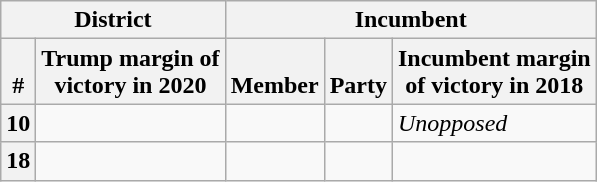<table class="wikitable sortable">
<tr>
<th colspan=2>District</th>
<th colspan=3>Incumbent</th>
</tr>
<tr valign=bottom>
<th>#</th>
<th>Trump margin of<br>victory in 2020</th>
<th>Member</th>
<th>Party</th>
<th>Incumbent margin<br>of victory in 2018</th>
</tr>
<tr>
<th>10</th>
<td></td>
<td></td>
<td></td>
<td><em>Unopposed</em></td>
</tr>
<tr>
<th>18</th>
<td></td>
<td></td>
<td></td>
<td></td>
</tr>
</table>
